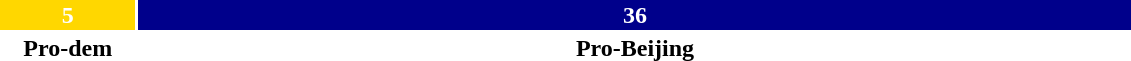<table style="width:60%; text-align:center;">
<tr style="color:white;">
<td style="background:gold; width:12%;"><strong>5</strong></td>
<td style="background:darkblue; width:88%;"><strong>36</strong></td>
</tr>
<tr>
<td><span><strong>Pro-dem</strong></span></td>
<td><span><strong>Pro-Beijing</strong></span></td>
</tr>
</table>
